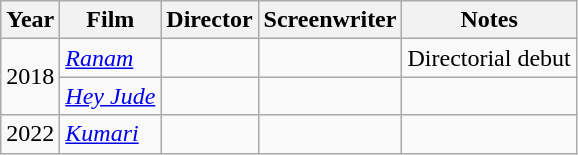<table class="wikitable">
<tr>
<th>Year</th>
<th>Film</th>
<th>Director</th>
<th>Screenwriter</th>
<th>Notes</th>
</tr>
<tr>
<td rowspan="2">2018</td>
<td><em><a href='#'>Ranam</a></em></td>
<td></td>
<td></td>
<td>Directorial debut</td>
</tr>
<tr>
<td><em><a href='#'>Hey Jude</a></em></td>
<td></td>
<td></td>
<td></td>
</tr>
<tr>
<td>2022</td>
<td><em><a href='#'>Kumari</a></em></td>
<td></td>
<td></td>
<td></td>
</tr>
</table>
